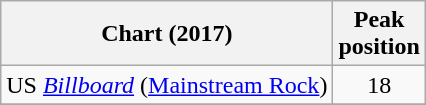<table class="wikitable sortable">
<tr>
<th>Chart (2017)</th>
<th>Peak<br>position</th>
</tr>
<tr>
<td>US <em><a href='#'>Billboard</a></em> (<a href='#'>Mainstream Rock</a>)</td>
<td style="text-align:center;">18</td>
</tr>
<tr>
</tr>
</table>
